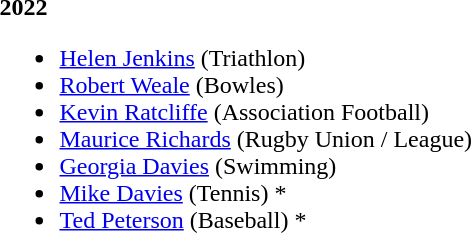<table>
<tr>
<td valign="top"><br><strong>2022</strong><ul><li><a href='#'>Helen Jenkins</a> (Triathlon)</li><li><a href='#'>Robert Weale</a> (Bowles)</li><li><a href='#'>Kevin Ratcliffe</a> (Association Football)</li><li><a href='#'>Maurice Richards</a> (Rugby Union / League)</li><li><a href='#'>Georgia Davies</a> (Swimming)</li><li><a href='#'>Mike Davies</a> (Tennis) *</li><li><a href='#'>Ted Peterson</a> (Baseball) *</li></ul></td>
</tr>
</table>
